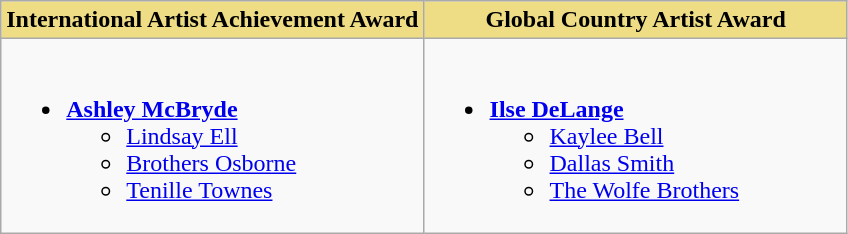<table class="wikitable">
<tr>
<th style="background:#EEDD85;" width="50%">International Artist Achievement Award</th>
<th style="background:#EEDD85;" width="50%">Global Country Artist Award</th>
</tr>
<tr>
<td valign="top"><br><ul><li><strong><a href='#'>Ashley McBryde</a></strong><ul><li><a href='#'>Lindsay Ell</a></li><li><a href='#'>Brothers Osborne</a></li><li><a href='#'>Tenille Townes</a></li></ul></li></ul></td>
<td valign="top"><br><ul><li><strong><a href='#'>Ilse DeLange</a></strong><ul><li><a href='#'>Kaylee Bell</a></li><li><a href='#'>Dallas Smith</a></li><li><a href='#'>The Wolfe Brothers</a></li></ul></li></ul></td>
</tr>
</table>
